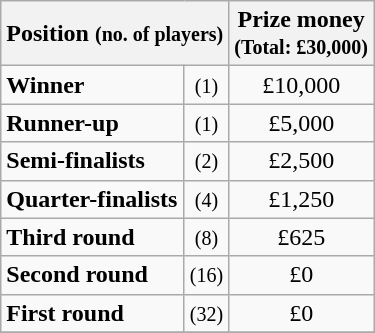<table class="wikitable">
<tr>
<th colspan=2>Position <small>(no. of players)</small></th>
<th>Prize money<br><small>(Total: £30,000)</small></th>
</tr>
<tr>
<td><strong>Winner</strong></td>
<td align=center><small>(1)</small></td>
<td align=center>£10,000</td>
</tr>
<tr>
<td><strong>Runner-up</strong></td>
<td align=center><small>(1)</small></td>
<td align=center>£5,000</td>
</tr>
<tr>
<td><strong>Semi-finalists</strong></td>
<td align=center><small>(2)</small></td>
<td align=center>£2,500</td>
</tr>
<tr>
<td><strong>Quarter-finalists</strong></td>
<td align=center><small>(4)</small></td>
<td align=center>£1,250</td>
</tr>
<tr>
<td><strong>Third round</strong></td>
<td align=center><small>(8)</small></td>
<td align=center>£625</td>
</tr>
<tr>
<td><strong>Second round</strong></td>
<td align=center><small>(16)</small></td>
<td align=center>£0</td>
</tr>
<tr>
<td><strong>First round</strong></td>
<td align=center><small>(32)</small></td>
<td align=center>£0</td>
</tr>
<tr>
</tr>
</table>
